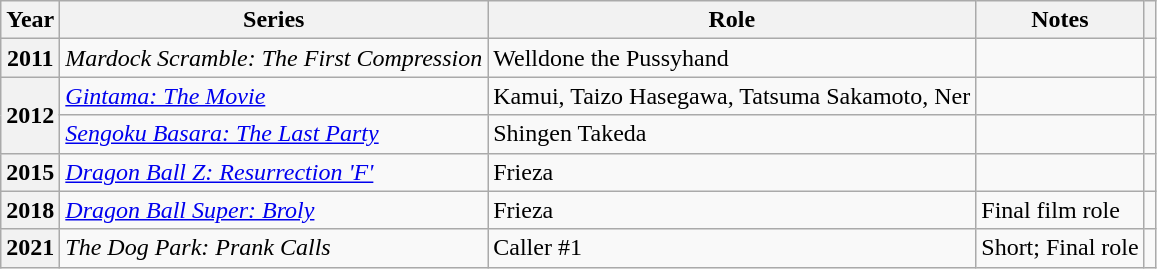<table class="wikitable sortable">
<tr>
<th scope="col">Year </th>
<th scope="col">Series</th>
<th scope="col">Role </th>
<th scope="col" class="unsortable">Notes </th>
<th scope="col" class="unsortable"></th>
</tr>
<tr>
<th scope="row">2011</th>
<td><em>Mardock Scramble: The First Compression</em></td>
<td>Welldone the Pussyhand</td>
<td></td>
<td></td>
</tr>
<tr>
<th scope="row" rowspan="2">2012</th>
<td><em><a href='#'>Gintama: The Movie</a></em></td>
<td>Kamui, Taizo Hasegawa, Tatsuma Sakamoto, Ner</td>
<td></td>
<td></td>
</tr>
<tr>
<td><em><a href='#'>Sengoku Basara: The Last Party</a></em></td>
<td>Shingen Takeda</td>
<td></td>
<td></td>
</tr>
<tr>
<th scope="row">2015</th>
<td><em><a href='#'>Dragon Ball Z: Resurrection 'F'</a></em></td>
<td>Frieza</td>
<td></td>
<td></td>
</tr>
<tr>
<th scope="row">2018</th>
<td><em><a href='#'>Dragon Ball Super: Broly</a></em></td>
<td>Frieza</td>
<td>Final film role</td>
<td></td>
</tr>
<tr>
<th scope="row">2021</th>
<td><em>The Dog Park: Prank Calls</em></td>
<td>Caller #1</td>
<td>Short; Final role</td>
<td></td>
</tr>
</table>
